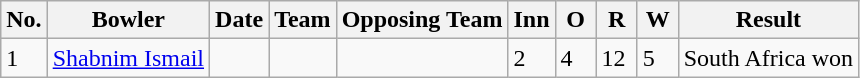<table class="wikitable">
<tr>
<th>No.</th>
<th>Bowler</th>
<th>Date</th>
<th>Team</th>
<th>Opposing Team</th>
<th scope="col" style="width:20px;">Inn</th>
<th scope="col" style="width:20px;">O</th>
<th scope="col" style="width:20px;">R</th>
<th scope="col" style="width:20px;">W</th>
<th>Result</th>
</tr>
<tr>
<td>1</td>
<td><a href='#'>Shabnim Ismail</a></td>
<td></td>
<td></td>
<td></td>
<td>2</td>
<td>4</td>
<td>12</td>
<td>5</td>
<td>South Africa won</td>
</tr>
</table>
